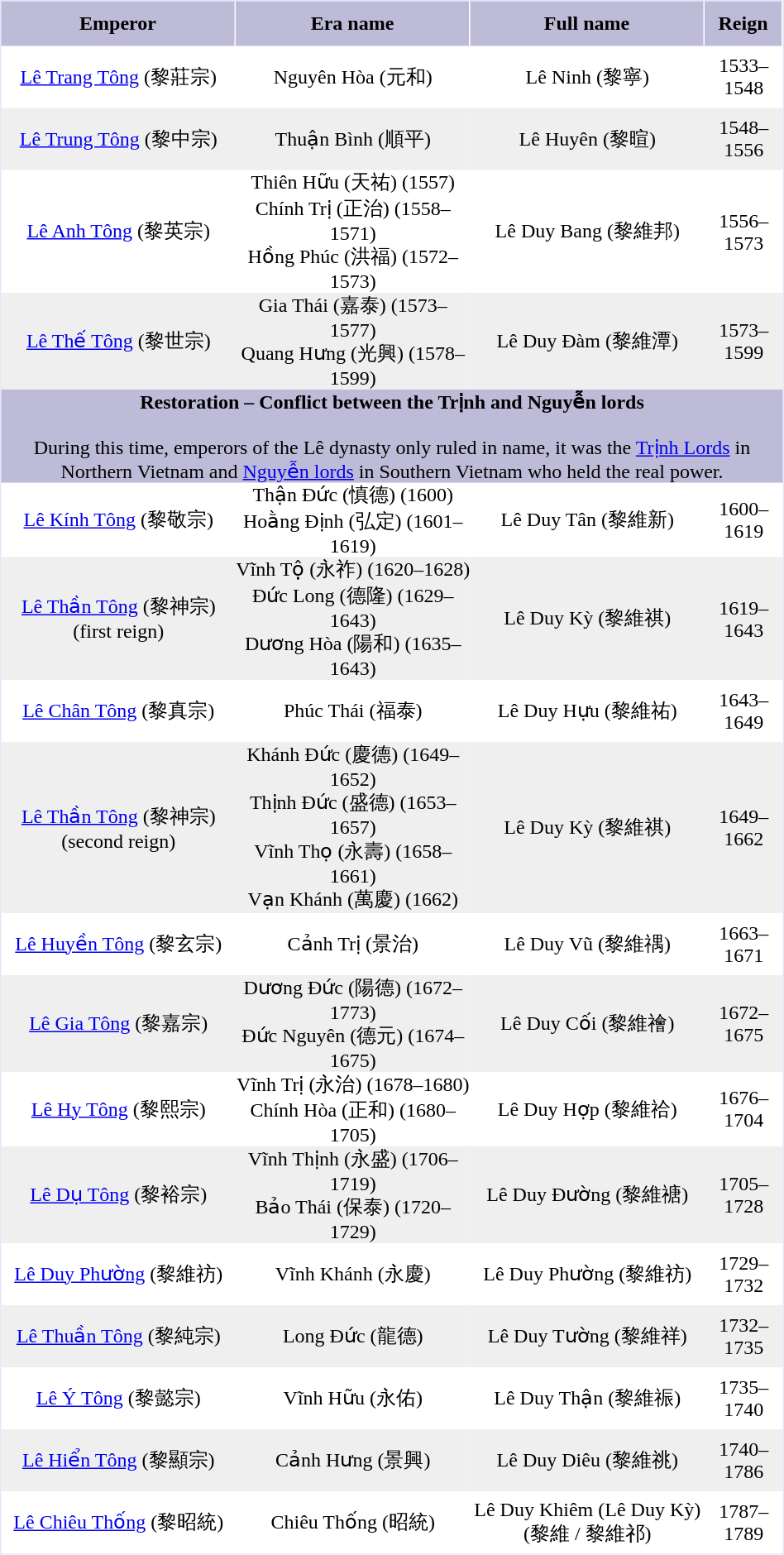<table width=50% cellpadding=0 cellspacing=0 style="text-align: center; border: 1px solid #E6E6FA;">
<tr bgcolor="#BDBBD7" style="height:36px;">
<th width="30%" style="border-right: 1px solid #FFFFFF;">Emperor</th>
<th width="30%" style="border-right: 1px solid #FFFFFF;">Era name</th>
<th width="30%" style="border-right: 1px solid #FFFFFF;">Full name</th>
<th width="30%" colspan="3" style="border-right: 1px solid #FFFFFF;">Reign</th>
</tr>
<tr style="height:50px;">
<td><a href='#'>Lê Trang Tông</a> (黎莊宗)</td>
<td>Nguyên Hòa (元和)</td>
<td>Lê Ninh (黎寧)</td>
<td>1533–1548</td>
</tr>
<tr style="height:50px;" bgcolor="#EFEFEF">
<td><a href='#'>Lê Trung Tông</a> (黎中宗)</td>
<td>Thuận Bình (順平)</td>
<td>Lê Huyên (黎暄)</td>
<td>1548–1556</td>
</tr>
<tr style="height:50px;">
<td><a href='#'>Lê Anh Tông</a> (黎英宗)</td>
<td>Thiên Hữu (天祐) (1557) <br>Chính Trị (正治) (1558–1571) <br>Hồng Phúc (洪福) (1572–1573)</td>
<td>Lê Duy Bang (黎維邦)</td>
<td>1556–1573</td>
</tr>
<tr style="height:50px;" bgcolor="#EFEFEF">
<td><a href='#'>Lê Thế Tông</a> (黎世宗)</td>
<td>Gia Thái (嘉泰) (1573–1577) <br>Quang Hưng (光興) (1578–1599)</td>
<td>Lê Duy Đàm (黎維潭)</td>
<td>1573–1599</td>
</tr>
<tr>
<td colspan=4 bgcolor="#BDBBD7"><strong>Restoration – Conflict between the Trịnh and Nguyễn lords</strong><br><br>During this time, emperors of the Lê dynasty only ruled in name, it was the <a href='#'>Trịnh Lords</a> in Northern Vietnam and <a href='#'>Nguyễn lords</a> in Southern Vietnam who held the real power.</td>
</tr>
<tr style="height:50px;">
<td><a href='#'>Lê Kính Tông</a> (黎敬宗)</td>
<td>Thận Đức (慎德) (1600) <br>Hoằng Định (弘定) (1601–1619)</td>
<td>Lê Duy Tân (黎維新)</td>
<td>1600–1619</td>
</tr>
<tr style="height:50px;" bgcolor="#EFEFEF">
<td><a href='#'>Lê Thần Tông</a> (黎神宗) (first reign)</td>
<td>Vĩnh Tộ (永祚) (1620–1628) <br>Đức Long (德隆) (1629–1643) <br>Dương Hòa (陽和) (1635–1643)</td>
<td>Lê Duy Kỳ (黎維祺)</td>
<td>1619–1643</td>
</tr>
<tr style="height:50px;">
<td><a href='#'>Lê Chân Tông</a> (黎真宗)</td>
<td>Phúc Thái (福泰)</td>
<td>Lê Duy Hựu (黎維祐)</td>
<td>1643–1649</td>
</tr>
<tr style="height:50px;" bgcolor="#EFEFEF">
<td><a href='#'>Lê Thần Tông</a> (黎神宗) (second reign)</td>
<td>Khánh Đức (慶德) (1649–1652) <br>Thịnh Đức (盛德) (1653–1657) <br>Vĩnh Thọ (永壽) (1658–1661) <br>Vạn Khánh (萬慶) (1662)</td>
<td>Lê Duy Kỳ (黎維祺)</td>
<td>1649–1662</td>
</tr>
<tr style="height:50px;">
<td><a href='#'>Lê Huyền Tông</a> (黎玄宗)</td>
<td>Cảnh Trị (景治)</td>
<td>Lê Duy Vũ (黎維禑)</td>
<td>1663–1671</td>
</tr>
<tr style="height:50px;" bgcolor="#EFEFEF">
<td><a href='#'>Lê Gia Tông</a> (黎嘉宗)</td>
<td>Dương Đức (陽德) (1672–1773) <br>Đức Nguyên (德元) (1674–1675)</td>
<td>Lê Duy Cối (黎維禬)</td>
<td>1672–1675</td>
</tr>
<tr style="height:50px;">
<td><a href='#'>Lê Hy Tông</a> (黎熙宗)</td>
<td>Vĩnh Trị (永治) (1678–1680) <br>Chính Hòa (正和) (1680–1705)</td>
<td>Lê Duy Hợp (黎維祫)</td>
<td>1676–1704</td>
</tr>
<tr style="height:50px;" bgcolor="#EFEFEF">
<td><a href='#'>Lê Dụ Tông</a> (黎裕宗)</td>
<td>Vĩnh Thịnh (永盛) (1706–1719) <br>Bảo Thái (保泰) (1720–1729)</td>
<td>Lê Duy Đường (黎維禟)</td>
<td>1705–1728</td>
</tr>
<tr style="height:50px;">
<td><a href='#'>Lê Duy Phường</a> (黎維祊)</td>
<td>Vĩnh Khánh (永慶)</td>
<td>Lê Duy Phường (黎維祊)</td>
<td>1729–1732</td>
</tr>
<tr style="height:50px;" bgcolor="#EFEFEF">
<td><a href='#'>Lê Thuần Tông</a> (黎純宗)</td>
<td>Long Đức (龍德)</td>
<td>Lê Duy Tường (黎維祥)</td>
<td>1732–1735</td>
</tr>
<tr style="height:50px;">
<td><a href='#'>Lê Ý Tông</a> (黎懿宗)</td>
<td>Vĩnh Hữu (永佑)</td>
<td>Lê Duy Thận (黎維祳)</td>
<td>1735–1740</td>
</tr>
<tr style="height:50px;" bgcolor="#EFEFEF">
<td><a href='#'>Lê Hiển Tông</a> (黎顯宗)</td>
<td>Cảnh Hưng (景興)</td>
<td>Lê Duy Diêu (黎維祧)</td>
<td>1740–1786</td>
</tr>
<tr style="height:50px;">
<td><a href='#'>Lê Chiêu Thống</a> (黎昭統)</td>
<td>Chiêu Thống (昭統)</td>
<td>Lê Duy Khiêm (Lê Duy Kỳ)<br>(黎維 / 黎維祁)</td>
<td>1787–1789</td>
</tr>
</table>
